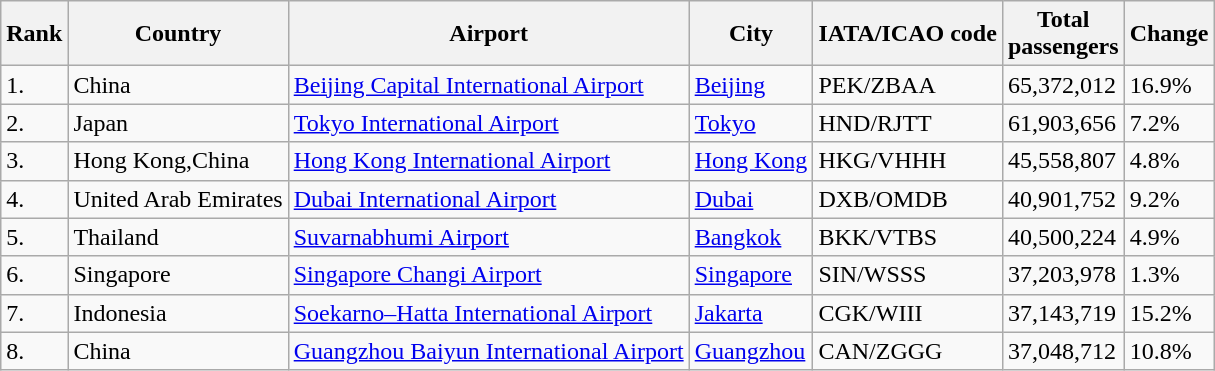<table class="wikitable sortable">
<tr>
<th>Rank</th>
<th>Country</th>
<th>Airport</th>
<th>City</th>
<th>IATA/ICAO code</th>
<th>Total<br>passengers<br></th>
<th>Change <br></th>
</tr>
<tr>
<td>1.</td>
<td> China</td>
<td><a href='#'>Beijing Capital International Airport</a></td>
<td><a href='#'>Beijing</a></td>
<td>PEK/ZBAA</td>
<td>65,372,012</td>
<td>16.9%</td>
</tr>
<tr>
<td>2.</td>
<td> Japan</td>
<td><a href='#'>Tokyo International Airport</a></td>
<td><a href='#'>Tokyo</a></td>
<td>HND/RJTT</td>
<td>61,903,656</td>
<td>7.2%</td>
</tr>
<tr>
<td>3.</td>
<td> Hong Kong,China</td>
<td><a href='#'>Hong Kong International Airport</a></td>
<td><a href='#'>Hong Kong</a></td>
<td>HKG/VHHH</td>
<td>45,558,807</td>
<td>4.8%</td>
</tr>
<tr>
<td>4.</td>
<td> United Arab Emirates</td>
<td><a href='#'>Dubai International Airport</a></td>
<td><a href='#'>Dubai</a></td>
<td>DXB/OMDB</td>
<td>40,901,752</td>
<td>9.2%</td>
</tr>
<tr>
<td>5.</td>
<td> Thailand</td>
<td><a href='#'>Suvarnabhumi Airport</a></td>
<td><a href='#'>Bangkok</a></td>
<td>BKK/VTBS</td>
<td>40,500,224</td>
<td>4.9%</td>
</tr>
<tr>
<td>6.</td>
<td> Singapore</td>
<td><a href='#'>Singapore Changi Airport</a></td>
<td><a href='#'>Singapore</a></td>
<td>SIN/WSSS</td>
<td>37,203,978</td>
<td>1.3%</td>
</tr>
<tr>
<td>7.</td>
<td> Indonesia</td>
<td><a href='#'>Soekarno–Hatta International Airport</a></td>
<td><a href='#'>Jakarta</a></td>
<td>CGK/WIII</td>
<td>37,143,719</td>
<td>15.2%</td>
</tr>
<tr>
<td>8.</td>
<td> China</td>
<td><a href='#'>Guangzhou Baiyun International Airport</a></td>
<td><a href='#'>Guangzhou</a></td>
<td>CAN/ZGGG</td>
<td>37,048,712</td>
<td>10.8%</td>
</tr>
</table>
